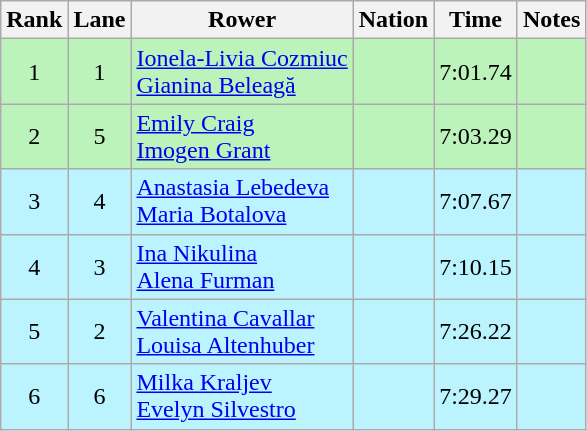<table class="wikitable sortable" style="text-align:center">
<tr>
<th>Rank</th>
<th>Lane</th>
<th>Rower</th>
<th>Nation</th>
<th>Time</th>
<th>Notes</th>
</tr>
<tr bgcolor=bbf3bb>
<td>1</td>
<td>1</td>
<td align="left"><a href='#'>Ionela-Livia Cozmiuc</a><br><a href='#'>Gianina Beleagă</a></td>
<td align="left"></td>
<td>7:01.74</td>
<td></td>
</tr>
<tr bgcolor=bbf3bb>
<td>2</td>
<td>5</td>
<td align="left"><a href='#'>Emily Craig</a><br><a href='#'>Imogen Grant</a></td>
<td align="left"></td>
<td>7:03.29</td>
<td></td>
</tr>
<tr bgcolor=bbf3ff>
<td>3</td>
<td>4</td>
<td align="left"><a href='#'>Anastasia Lebedeva</a><br><a href='#'>Maria Botalova</a></td>
<td align="left"></td>
<td>7:07.67</td>
<td></td>
</tr>
<tr bgcolor=bbf3ff>
<td>4</td>
<td>3</td>
<td align="left"><a href='#'>Ina Nikulina</a><br><a href='#'>Alena Furman</a></td>
<td align="left"></td>
<td>7:10.15</td>
<td></td>
</tr>
<tr bgcolor=bbf3ff>
<td>5</td>
<td>2</td>
<td align="left"><a href='#'>Valentina Cavallar</a><br><a href='#'>Louisa Altenhuber</a></td>
<td align="left"></td>
<td>7:26.22</td>
<td></td>
</tr>
<tr bgcolor=bbf3ff>
<td>6</td>
<td>6</td>
<td align="left"><a href='#'>Milka Kraljev</a><br><a href='#'>Evelyn Silvestro</a></td>
<td align="left"></td>
<td>7:29.27</td>
<td></td>
</tr>
</table>
